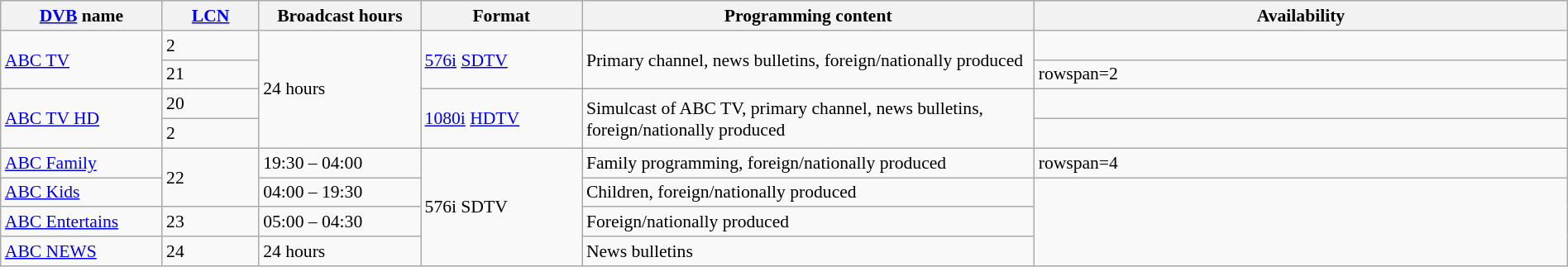<table class="wikitable" style="font-size:90%; width:100%;">
<tr>
<th width="10%"><a href='#'>DVB</a> name</th>
<th width="6%"><a href='#'>LCN</a></th>
<th width="10%">Broadcast hours</th>
<th width="10%">Format</th>
<th width="28%">Programming content</th>
<th width="33%">Availability</th>
</tr>
<tr>
<td rowspan=2><a href='#'>ABC TV</a></td>
<td>2</td>
<td rowspan=4>24 hours</td>
<td rowspan=2><a href='#'>576i</a> <a href='#'>SDTV</a></td>
<td rowspan=2>Primary channel, news bulletins, foreign/nationally produced </td>
<td></td>
</tr>
<tr>
<td>21</td>
<td>rowspan=2 </td>
</tr>
<tr>
<td rowspan=2><a href='#'>ABC TV HD</a></td>
<td>20</td>
<td rowspan=2><a href='#'>1080i</a> <a href='#'>HDTV</a><br></td>
<td rowspan=2>Simulcast of ABC TV, primary channel, news bulletins, foreign/nationally produced </td>
</tr>
<tr>
<td>2</td>
<td></td>
</tr>
<tr>
<td><a href='#'>ABC Family</a></td>
<td rowspan=2>22</td>
<td>19:30 – 04:00</td>
<td rowspan=4>576i SDTV</td>
<td>Family programming, foreign/nationally produced </td>
<td>rowspan=4 </td>
</tr>
<tr>
<td><a href='#'>ABC Kids</a></td>
<td>04:00 – 19:30</td>
<td>Children, foreign/nationally produced </td>
</tr>
<tr>
<td><a href='#'>ABC Entertains</a></td>
<td>23</td>
<td>05:00 – 04:30</td>
<td>Foreign/nationally produced </td>
</tr>
<tr>
<td><a href='#'>ABC NEWS</a></td>
<td>24</td>
<td>24 hours</td>
<td>News bulletins </td>
</tr>
</table>
